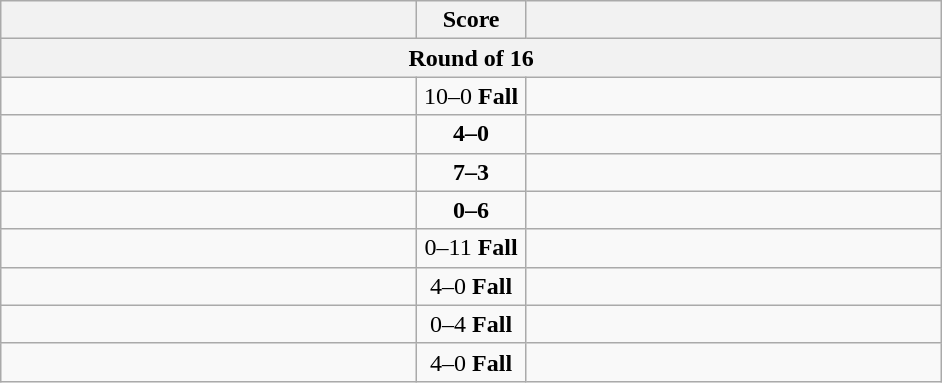<table class="wikitable" style="text-align: left;">
<tr>
<th align="right" width="270"></th>
<th width="65">Score</th>
<th align="left" width="270"></th>
</tr>
<tr>
<th colspan="3">Round of 16</th>
</tr>
<tr>
<td><strong></strong></td>
<td align=center>10–0 <strong>Fall</strong></td>
<td></td>
</tr>
<tr>
<td><strong></strong></td>
<td align=center><strong>4–0</strong></td>
<td></td>
</tr>
<tr>
<td><strong></strong></td>
<td align=center><strong>7–3</strong></td>
<td></td>
</tr>
<tr>
<td></td>
<td align=center><strong>0–6</strong></td>
<td><strong></strong></td>
</tr>
<tr>
<td></td>
<td align=center>0–11 <strong>Fall</strong></td>
<td><strong></strong></td>
</tr>
<tr>
<td><strong></strong></td>
<td align=center>4–0 <strong>Fall</strong></td>
<td></td>
</tr>
<tr>
<td></td>
<td align=center>0–4 <strong>Fall</strong></td>
<td><strong></strong></td>
</tr>
<tr>
<td><strong></strong></td>
<td align=center>4–0 <strong>Fall</strong></td>
<td></td>
</tr>
</table>
